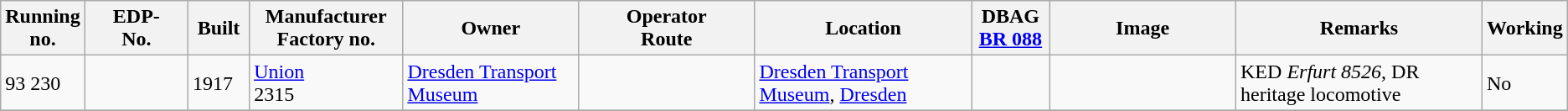<table class="wikitable" style="width="100%"; border:solid 1px #AAAAAA; background:#e3e3e3;">
<tr>
<th width="5%">Running<br>no.</th>
<th width="7%">EDP-<br>No.</th>
<th width="4%">Built</th>
<th width="10%">Manufacturer<br>Factory no.</th>
<th width="12%">Owner</th>
<th width="12%">Operator<br>Route</th>
<th width="15%">Location</th>
<th width="5%">DBAG<br><a href='#'>BR 088</a></th>
<th width="13%">Image</th>
<th width="20%">Remarks</th>
<th width="8%">Working</th>
</tr>
<tr>
<td>93 230</td>
<td></td>
<td>1917</td>
<td><a href='#'>Union</a><br>2315</td>
<td><a href='#'>Dresden Transport Museum</a></td>
<td></td>
<td><a href='#'>Dresden Transport Museum</a>, <a href='#'>Dresden</a></td>
<td></td>
<td></td>
<td>KED <em>Erfurt 8526</em>, DR heritage locomotive</td>
<td>No</td>
</tr>
<tr>
</tr>
</table>
